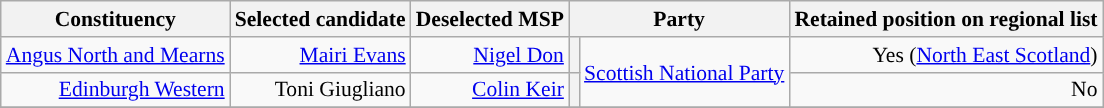<table class="wikitable" style="text-align:right; font-size:90%; margin-bottom:0">
<tr>
<th>Constituency</th>
<th>Selected candidate</th>
<th>Deselected MSP</th>
<th colspan="2">Party</th>
<th>Retained position on regional list</th>
</tr>
<tr>
<td><a href='#'>Angus North and Mearns</a></td>
<td><a href='#'>Mairi Evans</a></td>
<td><a href='#'>Nigel Don</a></td>
<th style="background-color: "></th>
<td rowspan="2"><a href='#'>Scottish National Party</a></td>
<td>Yes (<a href='#'>North East Scotland</a>)</td>
</tr>
<tr>
<td><a href='#'>Edinburgh Western</a></td>
<td>Toni Giugliano</td>
<td><a href='#'>Colin Keir</a></td>
<th style="background-color: "></th>
<td>No</td>
</tr>
<tr>
</tr>
</table>
